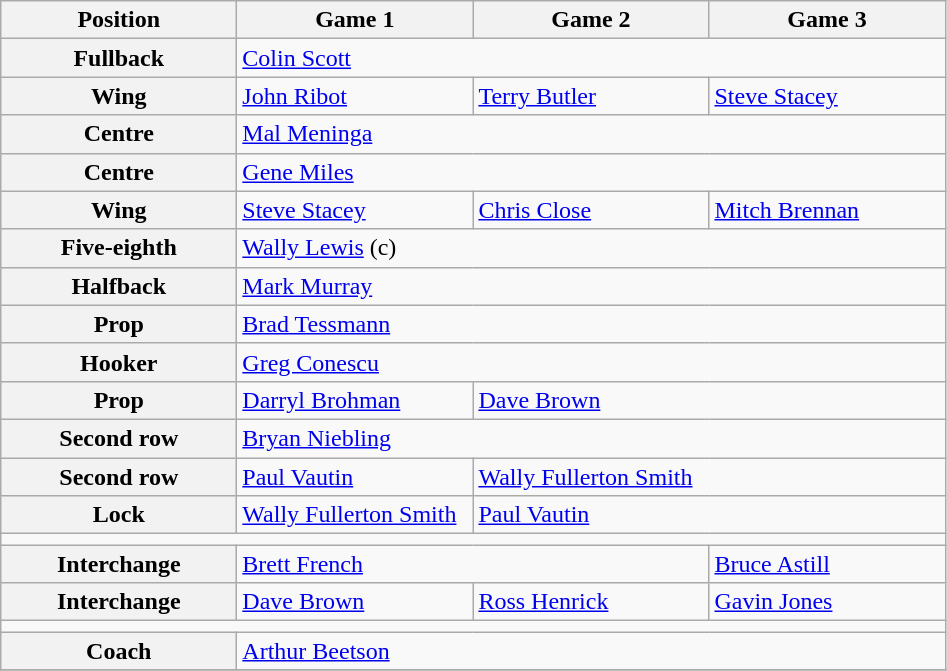<table class="wikitable">
<tr>
<th style="width:150px;">Position</th>
<th style="width:150px;">Game 1</th>
<th style="width:150px;">Game 2</th>
<th style="width:150px;">Game 3</th>
</tr>
<tr>
<th>Fullback</th>
<td colspan="3"> <a href='#'>Colin Scott</a></td>
</tr>
<tr>
<th>Wing</th>
<td colspan="0"> <a href='#'>John Ribot</a></td>
<td colspan="0"> <a href='#'>Terry Butler</a></td>
<td colspan="0"> <a href='#'>Steve Stacey</a></td>
</tr>
<tr>
<th>Centre</th>
<td colspan="6"> <a href='#'>Mal Meninga</a></td>
</tr>
<tr>
<th>Centre</th>
<td colspan="6"> <a href='#'>Gene Miles</a></td>
</tr>
<tr>
<th>Wing</th>
<td colspan="0"> <a href='#'>Steve Stacey</a></td>
<td colspan="0"> <a href='#'>Chris Close</a></td>
<td colspan="0"> <a href='#'>Mitch Brennan</a></td>
</tr>
<tr>
<th>Five-eighth</th>
<td colspan="6"> <a href='#'>Wally Lewis</a> (c)</td>
</tr>
<tr>
<th>Halfback</th>
<td colspan="6"> <a href='#'>Mark Murray</a></td>
</tr>
<tr>
<th>Prop</th>
<td colspan="6"> <a href='#'>Brad Tessmann</a></td>
</tr>
<tr>
<th>Hooker</th>
<td colspan="6"> <a href='#'>Greg Conescu</a></td>
</tr>
<tr>
<th>Prop</th>
<td colspan="0"> <a href='#'>Darryl Brohman</a></td>
<td colspan="4"> <a href='#'>Dave Brown</a></td>
</tr>
<tr>
<th>Second row</th>
<td colspan="6"> <a href='#'>Bryan Niebling</a></td>
</tr>
<tr>
<th>Second row</th>
<td colspan="0"> <a href='#'>Paul Vautin</a></td>
<td colspan="4"> <a href='#'>Wally Fullerton Smith</a></td>
</tr>
<tr>
<th>Lock</th>
<td colspan="0"> <a href='#'>Wally Fullerton Smith</a></td>
<td colspan="4"> <a href='#'>Paul Vautin</a></td>
</tr>
<tr>
<td colspan="4"></td>
</tr>
<tr>
<th>Interchange</th>
<td colspan="2"> <a href='#'>Brett French</a></td>
<td colspan="0"> <a href='#'>Bruce Astill</a></td>
</tr>
<tr>
<th>Interchange</th>
<td colspan="0"> <a href='#'>Dave Brown</a></td>
<td colspan="0"> <a href='#'>Ross Henrick</a></td>
<td colspan="0"> <a href='#'>Gavin Jones</a></td>
</tr>
<tr>
<td colspan="4"></td>
</tr>
<tr>
<th>Coach</th>
<td colspan="3"> <a href='#'>Arthur Beetson</a></td>
</tr>
<tr>
</tr>
</table>
